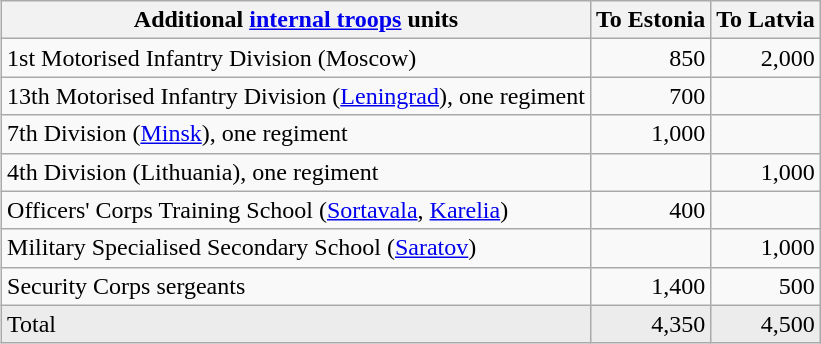<table class="wikitable" align=right style="margin: 0.5em 0 0 .5em;">
<tr>
<th>Additional <a href='#'>internal troops</a> units</th>
<th>To Estonia</th>
<th>To Latvia</th>
</tr>
<tr>
<td>1st Motorised Infantry Division (Moscow)</td>
<td align="right">850</td>
<td align="right">2,000</td>
</tr>
<tr>
<td>13th Motorised Infantry Division (<a href='#'>Leningrad</a>), one regiment</td>
<td align="right">700</td>
<td></td>
</tr>
<tr>
<td>7th Division (<a href='#'>Minsk</a>), one regiment</td>
<td align="right">1,000</td>
<td> </td>
</tr>
<tr>
<td>4th Division (Lithuania), one regiment</td>
<td> </td>
<td align="right">1,000</td>
</tr>
<tr>
<td>Officers' Corps Training School (<a href='#'>Sortavala</a>, <a href='#'>Karelia</a>)</td>
<td align="right">400</td>
<td> </td>
</tr>
<tr>
<td>Military Specialised Secondary School (<a href='#'>Saratov</a>)</td>
<td> </td>
<td align="right">1,000</td>
</tr>
<tr>
<td>Security Corps sergeants</td>
<td align="right">1,400</td>
<td align="right">500</td>
</tr>
<tr bgcolor="#ECECEC">
<td>Total</td>
<td align="right">4,350</td>
<td align="right">4,500</td>
</tr>
</table>
